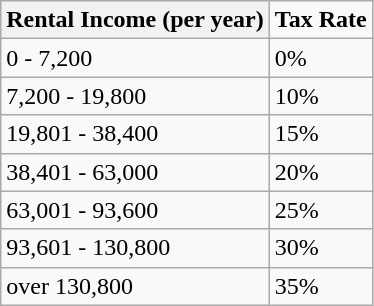<table class="wikitable sortable mw-collapsible">
<tr>
<th><strong>Rental Income (per year)</strong></th>
<td><strong>Tax Rate</strong></td>
</tr>
<tr>
<td>0 - 7,200</td>
<td>0%</td>
</tr>
<tr>
<td>7,200 - 19,800</td>
<td>10%</td>
</tr>
<tr>
<td>19,801 - 38,400</td>
<td>15%</td>
</tr>
<tr>
<td>38,401 - 63,000</td>
<td>20%</td>
</tr>
<tr>
<td>63,001 - 93,600</td>
<td>25%</td>
</tr>
<tr>
<td>93,601 - 130,800</td>
<td>30%</td>
</tr>
<tr>
<td>over 130,800</td>
<td>35%</td>
</tr>
</table>
